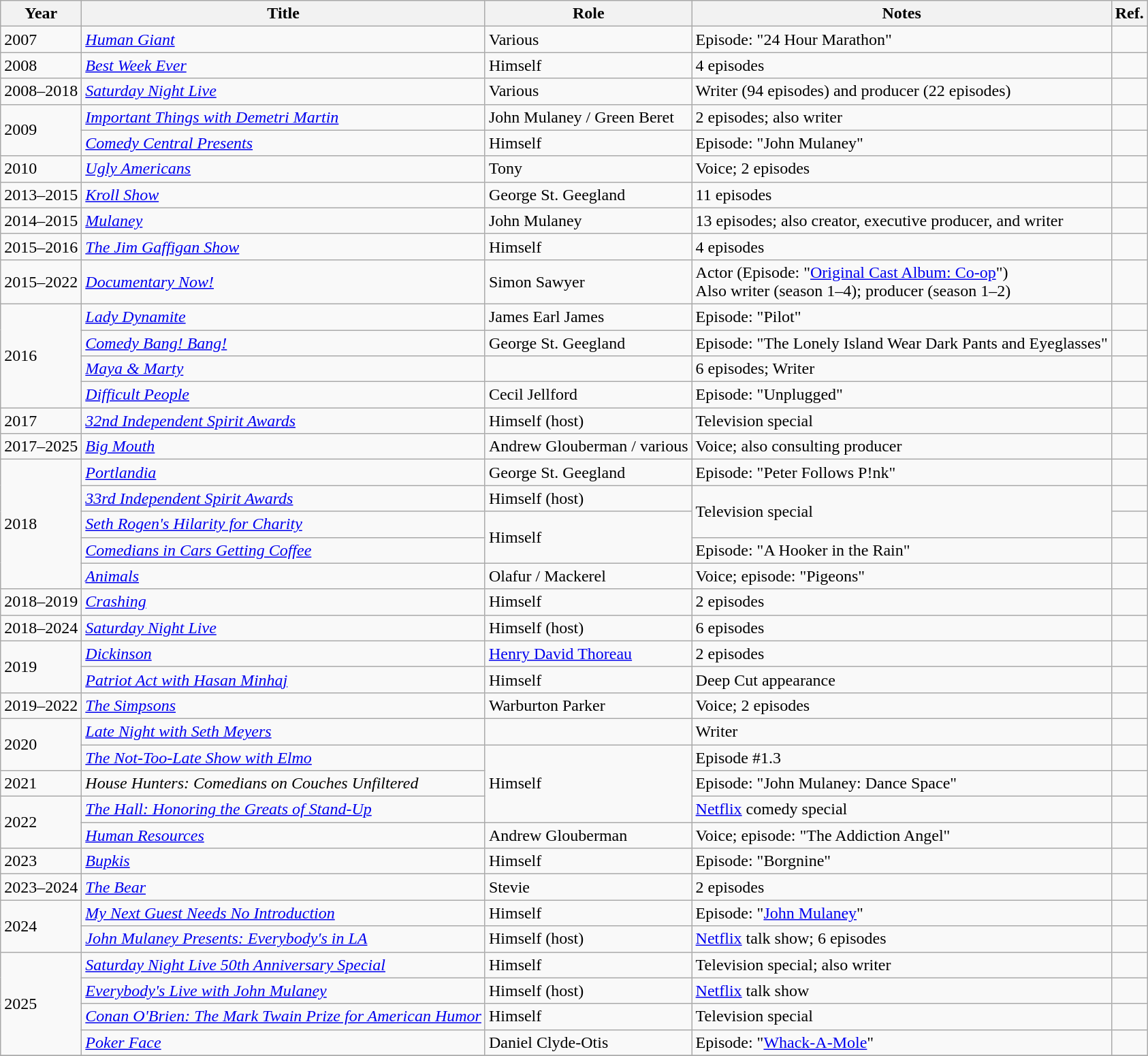<table class="wikitable sortable">
<tr>
<th>Year</th>
<th>Title</th>
<th>Role</th>
<th>Notes</th>
<th class=unsortable>Ref.</th>
</tr>
<tr>
<td>2007</td>
<td><em><a href='#'>Human Giant</a></em></td>
<td>Various</td>
<td>Episode: "24 Hour Marathon"</td>
<td></td>
</tr>
<tr>
<td>2008</td>
<td><em><a href='#'>Best Week Ever</a></em></td>
<td>Himself</td>
<td>4 episodes</td>
<td></td>
</tr>
<tr>
<td>2008–2018</td>
<td><em><a href='#'>Saturday Night Live</a></em></td>
<td>Various</td>
<td>Writer (94 episodes) and producer (22 episodes)</td>
<td></td>
</tr>
<tr>
<td rowspan="2">2009</td>
<td><em><a href='#'>Important Things with Demetri Martin</a></em></td>
<td>John Mulaney / Green Beret</td>
<td>2 episodes; also writer</td>
<td></td>
</tr>
<tr>
<td><em><a href='#'>Comedy Central Presents</a></em></td>
<td>Himself</td>
<td>Episode: "John Mulaney"</td>
<td></td>
</tr>
<tr>
<td>2010</td>
<td><em><a href='#'>Ugly Americans</a></em></td>
<td>Tony</td>
<td>Voice; 2 episodes</td>
<td></td>
</tr>
<tr>
<td>2013–2015</td>
<td><em><a href='#'>Kroll Show</a></em></td>
<td>George St. Geegland</td>
<td>11 episodes</td>
<td></td>
</tr>
<tr>
<td>2014–2015</td>
<td><em><a href='#'>Mulaney</a></em></td>
<td>John Mulaney</td>
<td>13 episodes; also creator, executive producer, and writer</td>
<td></td>
</tr>
<tr>
<td>2015–2016</td>
<td><em><a href='#'>The Jim Gaffigan Show</a></em></td>
<td>Himself</td>
<td>4 episodes</td>
<td></td>
</tr>
<tr>
<td>2015–2022</td>
<td><em><a href='#'>Documentary Now!</a></em></td>
<td>Simon Sawyer</td>
<td>Actor (Episode: "<a href='#'>Original Cast Album: Co-op</a>")<br>Also writer (season 1–4); producer (season 1–2)</td>
<td></td>
</tr>
<tr>
<td rowspan="4">2016</td>
<td><em><a href='#'>Lady Dynamite</a></em></td>
<td>James Earl James</td>
<td>Episode: "Pilot"</td>
<td></td>
</tr>
<tr>
<td><em><a href='#'>Comedy Bang! Bang!</a></em></td>
<td>George St. Geegland</td>
<td>Episode: "The Lonely Island Wear Dark Pants and Eyeglasses"</td>
<td></td>
</tr>
<tr>
<td><em><a href='#'>Maya & Marty</a></em></td>
<td></td>
<td>6 episodes; Writer</td>
<td></td>
</tr>
<tr>
<td><em><a href='#'>Difficult People</a></em></td>
<td>Cecil Jellford</td>
<td>Episode: "Unplugged"</td>
<td></td>
</tr>
<tr>
<td>2017</td>
<td><em><a href='#'>32nd Independent Spirit Awards</a></em></td>
<td>Himself (host)</td>
<td>Television special</td>
<td></td>
</tr>
<tr>
<td>2017–2025</td>
<td><em><a href='#'>Big Mouth</a></em></td>
<td>Andrew Glouberman / various</td>
<td>Voice; also consulting producer</td>
<td></td>
</tr>
<tr>
<td rowspan="5">2018</td>
<td><em><a href='#'>Portlandia</a></em></td>
<td>George St. Geegland</td>
<td>Episode: "Peter Follows P!nk"</td>
<td></td>
</tr>
<tr>
<td><em><a href='#'>33rd Independent Spirit Awards</a></em></td>
<td>Himself (host)</td>
<td rowspan="2">Television special</td>
<td></td>
</tr>
<tr>
<td><em><a href='#'>Seth Rogen's Hilarity for Charity</a></em></td>
<td rowspan="2">Himself</td>
<td></td>
</tr>
<tr>
<td><em><a href='#'>Comedians in Cars Getting Coffee</a></em></td>
<td>Episode: "A Hooker in the Rain"</td>
<td></td>
</tr>
<tr>
<td><em><a href='#'>Animals</a></em></td>
<td>Olafur / Mackerel</td>
<td>Voice; episode: "Pigeons"</td>
<td></td>
</tr>
<tr>
<td>2018–2019</td>
<td><em><a href='#'>Crashing</a></em></td>
<td>Himself</td>
<td>2 episodes</td>
<td></td>
</tr>
<tr>
<td>2018–2024</td>
<td><em><a href='#'>Saturday Night Live</a></em></td>
<td>Himself (host)</td>
<td>6 episodes</td>
<td></td>
</tr>
<tr>
<td rowspan="2">2019</td>
<td><em><a href='#'>Dickinson</a></em></td>
<td><a href='#'>Henry David Thoreau</a></td>
<td>2 episodes</td>
<td></td>
</tr>
<tr>
<td><em><a href='#'>Patriot Act with Hasan Minhaj</a></em></td>
<td>Himself</td>
<td>Deep Cut appearance</td>
<td></td>
</tr>
<tr>
<td>2019–2022</td>
<td><em><a href='#'>The Simpsons</a></em></td>
<td>Warburton Parker</td>
<td>Voice; 2 episodes</td>
<td></td>
</tr>
<tr>
<td rowspan="2">2020</td>
<td><em><a href='#'>Late Night with Seth Meyers</a></em></td>
<td></td>
<td>Writer</td>
<td></td>
</tr>
<tr>
<td><em><a href='#'>The Not-Too-Late Show with Elmo</a></em></td>
<td rowspan="3">Himself</td>
<td>Episode #1.3</td>
<td></td>
</tr>
<tr>
<td>2021</td>
<td><em>House Hunters: Comedians on Couches Unfiltered</em></td>
<td>Episode: "John Mulaney: Dance Space"</td>
<td></td>
</tr>
<tr>
<td rowspan="2">2022</td>
<td><em><a href='#'>The Hall: Honoring the Greats of Stand-Up</a></em></td>
<td><a href='#'>Netflix</a> comedy special</td>
<td></td>
</tr>
<tr>
<td><em><a href='#'>Human Resources</a></em></td>
<td>Andrew Glouberman</td>
<td>Voice; episode: "The Addiction Angel"</td>
<td></td>
</tr>
<tr>
<td>2023</td>
<td><em><a href='#'>Bupkis</a></em></td>
<td>Himself</td>
<td>Episode: "Borgnine"</td>
<td></td>
</tr>
<tr>
<td>2023–2024</td>
<td><em><a href='#'>The Bear</a></em></td>
<td>Stevie</td>
<td>2 episodes</td>
<td></td>
</tr>
<tr>
<td rowspan=2>2024</td>
<td><em><a href='#'>My Next Guest Needs No Introduction</a></em></td>
<td>Himself</td>
<td>Episode: "<a href='#'>John Mulaney</a>"</td>
<td></td>
</tr>
<tr>
<td><em><a href='#'>John Mulaney Presents: Everybody's in LA</a></em></td>
<td>Himself (host)</td>
<td><a href='#'>Netflix</a> talk show; 6 episodes</td>
<td></td>
</tr>
<tr>
<td rowspan=4>2025</td>
<td><em><a href='#'>Saturday Night Live 50th Anniversary Special</a></em></td>
<td>Himself</td>
<td>Television special; also writer</td>
<td></td>
</tr>
<tr>
<td><em><a href='#'>Everybody's Live with John Mulaney</a></em></td>
<td>Himself (host)</td>
<td><a href='#'>Netflix</a> talk show</td>
<td></td>
</tr>
<tr>
<td><em><a href='#'>Conan O'Brien: The Mark Twain Prize for American Humor</a></em></td>
<td>Himself</td>
<td>Television special</td>
<td></td>
</tr>
<tr>
<td><em><a href='#'>Poker Face</a></em></td>
<td>Daniel Clyde-Otis</td>
<td>Episode: "<a href='#'>Whack-A-Mole</a>"</td>
<td></td>
</tr>
<tr>
</tr>
</table>
